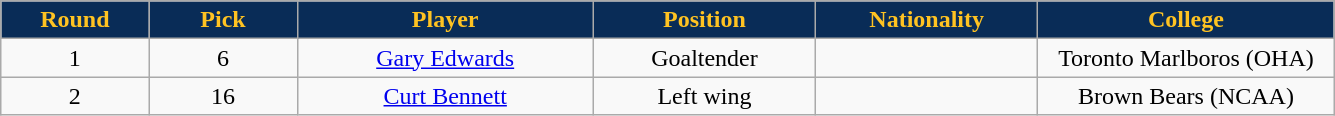<table class="wikitable sortable sortable">
<tr>
<th style="background:#092c57; color:#ffc322" width="10%">Round</th>
<th style="background:#092c57; color:#ffc322" width="10%">Pick</th>
<th style="background:#092c57; color:#ffc322" width="20%">Player</th>
<th style="background:#092c57; color:#ffc322" width="15%">Position</th>
<th style="background:#092c57; color:#ffc322" width="15%">Nationality</th>
<th style="background:#092c57; color:#ffc322" width="20%">College</th>
</tr>
<tr style="text-align: center">
<td>1</td>
<td>6</td>
<td><a href='#'>Gary Edwards</a></td>
<td>Goaltender</td>
<td></td>
<td>Toronto Marlboros (OHA)</td>
</tr>
<tr style="text-align: center">
<td>2</td>
<td>16</td>
<td><a href='#'>Curt Bennett</a></td>
<td>Left wing</td>
<td></td>
<td>Brown Bears (NCAA)</td>
</tr>
</table>
